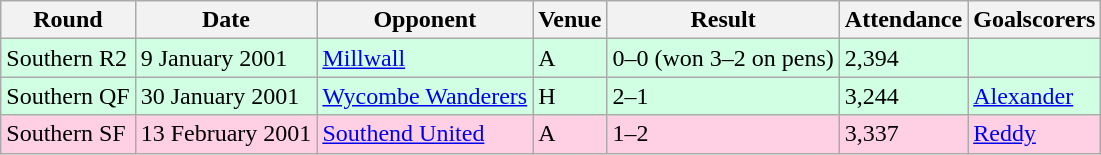<table class="wikitable">
<tr>
<th>Round</th>
<th>Date</th>
<th>Opponent</th>
<th>Venue</th>
<th>Result</th>
<th>Attendance</th>
<th>Goalscorers</th>
</tr>
<tr style="background-color: #d0ffe3;">
<td>Southern R2</td>
<td>9 January 2001</td>
<td><a href='#'>Millwall</a></td>
<td>A</td>
<td>0–0 (won 3–2 on pens)</td>
<td>2,394</td>
<td></td>
</tr>
<tr style="background-color: #d0ffe3;">
<td>Southern QF</td>
<td>30 January 2001</td>
<td><a href='#'>Wycombe Wanderers</a></td>
<td>H</td>
<td>2–1</td>
<td>3,244</td>
<td><a href='#'>Alexander</a></td>
</tr>
<tr style="background-color: #ffd0e3;">
<td>Southern SF</td>
<td>13 February 2001</td>
<td><a href='#'>Southend United</a></td>
<td>A</td>
<td>1–2 </td>
<td>3,337</td>
<td><a href='#'>Reddy</a></td>
</tr>
</table>
